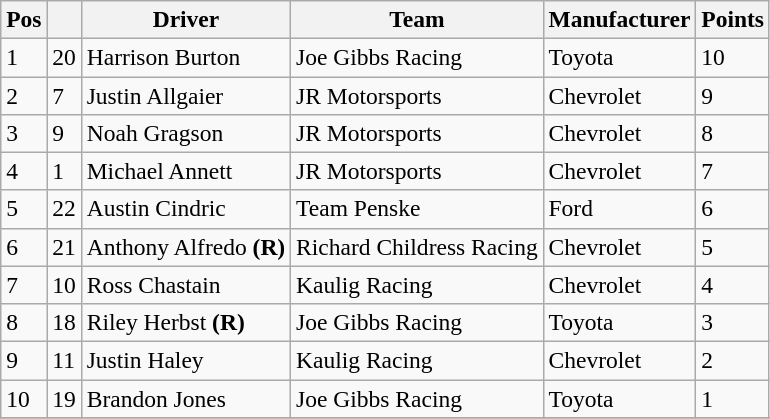<table class="wikitable" style="font-size:98%">
<tr>
<th>Pos</th>
<th></th>
<th>Driver</th>
<th>Team</th>
<th>Manufacturer</th>
<th>Points</th>
</tr>
<tr>
<td>1</td>
<td>20</td>
<td>Harrison Burton</td>
<td>Joe Gibbs Racing</td>
<td>Toyota</td>
<td>10</td>
</tr>
<tr>
<td>2</td>
<td>7</td>
<td>Justin Allgaier</td>
<td>JR Motorsports</td>
<td>Chevrolet</td>
<td>9</td>
</tr>
<tr>
<td>3</td>
<td>9</td>
<td>Noah Gragson</td>
<td>JR Motorsports</td>
<td>Chevrolet</td>
<td>8</td>
</tr>
<tr>
<td>4</td>
<td>1</td>
<td>Michael Annett</td>
<td>JR Motorsports</td>
<td>Chevrolet</td>
<td>7</td>
</tr>
<tr>
<td>5</td>
<td>22</td>
<td>Austin Cindric</td>
<td>Team Penske</td>
<td>Ford</td>
<td>6</td>
</tr>
<tr>
<td>6</td>
<td>21</td>
<td>Anthony Alfredo <strong>(R)</strong></td>
<td>Richard Childress Racing</td>
<td>Chevrolet</td>
<td>5</td>
</tr>
<tr>
<td>7</td>
<td>10</td>
<td>Ross Chastain</td>
<td>Kaulig Racing</td>
<td>Chevrolet</td>
<td>4</td>
</tr>
<tr>
<td>8</td>
<td>18</td>
<td>Riley Herbst <strong>(R)</strong></td>
<td>Joe Gibbs Racing</td>
<td>Toyota</td>
<td>3</td>
</tr>
<tr>
<td>9</td>
<td>11</td>
<td>Justin Haley</td>
<td>Kaulig Racing</td>
<td>Chevrolet</td>
<td>2</td>
</tr>
<tr>
<td>10</td>
<td>19</td>
<td>Brandon Jones</td>
<td>Joe Gibbs Racing</td>
<td>Toyota</td>
<td>1</td>
</tr>
<tr>
</tr>
</table>
